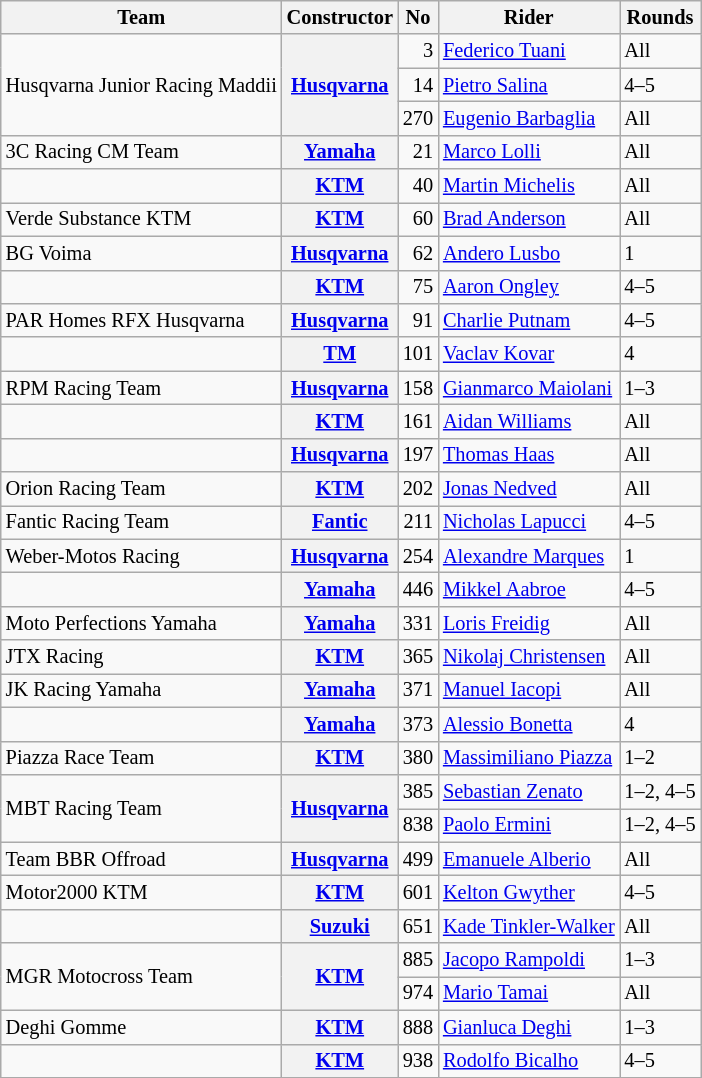<table class="wikitable" style="font-size: 85%;">
<tr>
<th>Team</th>
<th>Constructor</th>
<th>No</th>
<th>Rider</th>
<th>Rounds</th>
</tr>
<tr>
<td rowspan=3>Husqvarna Junior Racing Maddii</td>
<th rowspan=3><a href='#'>Husqvarna</a></th>
<td align="right">3</td>
<td> <a href='#'>Federico Tuani</a></td>
<td>All</td>
</tr>
<tr>
<td align="right">14</td>
<td> <a href='#'>Pietro Salina</a></td>
<td>4–5</td>
</tr>
<tr>
<td align="right">270</td>
<td> <a href='#'>Eugenio Barbaglia</a></td>
<td>All</td>
</tr>
<tr>
<td>3C Racing CM Team</td>
<th><a href='#'>Yamaha</a></th>
<td align="right">21</td>
<td> <a href='#'>Marco Lolli</a></td>
<td>All</td>
</tr>
<tr>
<td></td>
<th><a href='#'>KTM</a></th>
<td align="right">40</td>
<td> <a href='#'>Martin Michelis</a></td>
<td>All</td>
</tr>
<tr>
<td>Verde Substance KTM</td>
<th><a href='#'>KTM</a></th>
<td align="right">60</td>
<td> <a href='#'>Brad Anderson</a></td>
<td>All</td>
</tr>
<tr>
<td>BG Voima</td>
<th><a href='#'>Husqvarna</a></th>
<td align="right">62</td>
<td> <a href='#'>Andero Lusbo</a></td>
<td>1</td>
</tr>
<tr>
<td></td>
<th><a href='#'>KTM</a></th>
<td align="right">75</td>
<td> <a href='#'>Aaron Ongley</a></td>
<td>4–5</td>
</tr>
<tr>
<td>PAR Homes RFX Husqvarna</td>
<th><a href='#'>Husqvarna</a></th>
<td align="right">91</td>
<td> <a href='#'>Charlie Putnam</a></td>
<td>4–5</td>
</tr>
<tr>
<td></td>
<th><a href='#'>TM</a></th>
<td align="right">101</td>
<td> <a href='#'>Vaclav Kovar</a></td>
<td>4</td>
</tr>
<tr>
<td>RPM Racing Team</td>
<th><a href='#'>Husqvarna</a></th>
<td align="right">158</td>
<td> <a href='#'>Gianmarco Maiolani</a></td>
<td>1–3</td>
</tr>
<tr>
<td></td>
<th><a href='#'>KTM</a></th>
<td align="right">161</td>
<td> <a href='#'>Aidan Williams</a></td>
<td>All</td>
</tr>
<tr>
<td></td>
<th><a href='#'>Husqvarna</a></th>
<td align="right">197</td>
<td> <a href='#'>Thomas Haas</a></td>
<td>All</td>
</tr>
<tr>
<td>Orion Racing Team</td>
<th><a href='#'>KTM</a></th>
<td align="right">202</td>
<td> <a href='#'>Jonas Nedved</a></td>
<td>All</td>
</tr>
<tr>
<td>Fantic Racing Team</td>
<th><a href='#'>Fantic</a></th>
<td align="right">211</td>
<td> <a href='#'>Nicholas Lapucci</a></td>
<td>4–5</td>
</tr>
<tr>
<td>Weber-Motos Racing</td>
<th><a href='#'>Husqvarna</a></th>
<td align="right">254</td>
<td> <a href='#'>Alexandre Marques</a></td>
<td>1</td>
</tr>
<tr>
<td></td>
<th><a href='#'>Yamaha</a></th>
<td align="right">446</td>
<td> <a href='#'>Mikkel Aabroe</a></td>
<td>4–5</td>
</tr>
<tr>
<td>Moto Perfections Yamaha</td>
<th><a href='#'>Yamaha</a></th>
<td align="right">331</td>
<td> <a href='#'>Loris Freidig</a></td>
<td>All</td>
</tr>
<tr>
<td>JTX Racing</td>
<th><a href='#'>KTM</a></th>
<td align="right">365</td>
<td> <a href='#'>Nikolaj Christensen</a></td>
<td>All</td>
</tr>
<tr>
<td>JK Racing Yamaha</td>
<th><a href='#'>Yamaha</a></th>
<td align="right">371</td>
<td> <a href='#'>Manuel Iacopi</a></td>
<td>All</td>
</tr>
<tr>
<td></td>
<th><a href='#'>Yamaha</a></th>
<td align="right">373</td>
<td> <a href='#'>Alessio Bonetta</a></td>
<td>4</td>
</tr>
<tr>
<td>Piazza Race Team</td>
<th><a href='#'>KTM</a></th>
<td align="right">380</td>
<td> <a href='#'>Massimiliano Piazza</a></td>
<td>1–2</td>
</tr>
<tr>
<td rowspan=2>MBT Racing Team</td>
<th rowspan=2><a href='#'>Husqvarna</a></th>
<td align="right">385</td>
<td> <a href='#'>Sebastian Zenato</a></td>
<td>1–2, 4–5</td>
</tr>
<tr>
<td align="right">838</td>
<td> <a href='#'>Paolo Ermini</a></td>
<td>1–2, 4–5</td>
</tr>
<tr>
<td>Team BBR Offroad</td>
<th><a href='#'>Husqvarna</a></th>
<td align="right">499</td>
<td> <a href='#'>Emanuele Alberio</a></td>
<td>All</td>
</tr>
<tr>
<td>Motor2000 KTM</td>
<th><a href='#'>KTM</a></th>
<td align="right">601</td>
<td> <a href='#'>Kelton Gwyther</a></td>
<td>4–5</td>
</tr>
<tr>
<td></td>
<th><a href='#'>Suzuki</a></th>
<td align="right">651</td>
<td> <a href='#'>Kade Tinkler-Walker</a></td>
<td>All</td>
</tr>
<tr>
<td rowspan=2>MGR Motocross Team</td>
<th rowspan=2><a href='#'>KTM</a></th>
<td align="right">885</td>
<td> <a href='#'>Jacopo Rampoldi</a></td>
<td>1–3</td>
</tr>
<tr>
<td align="right">974</td>
<td> <a href='#'>Mario Tamai</a></td>
<td>All</td>
</tr>
<tr>
<td>Deghi Gomme</td>
<th><a href='#'>KTM</a></th>
<td align="right">888</td>
<td> <a href='#'>Gianluca Deghi</a></td>
<td>1–3</td>
</tr>
<tr>
<td></td>
<th><a href='#'>KTM</a></th>
<td align="right">938</td>
<td> <a href='#'>Rodolfo Bicalho</a></td>
<td>4–5</td>
</tr>
<tr>
</tr>
</table>
